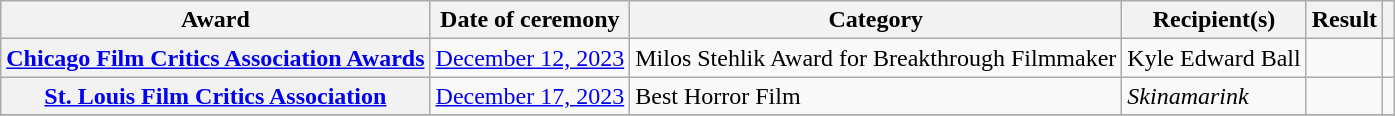<table class="wikitable sortable plainrowheaders">
<tr>
<th scope="col">Award</th>
<th scope="col">Date of ceremony</th>
<th scope="col">Category</th>
<th scope="col">Recipient(s)</th>
<th scope="col">Result</th>
<th class="unsortable" scope="col"></th>
</tr>
<tr>
<th scope="row"><a href='#'>Chicago Film Critics Association Awards</a></th>
<td><a href='#'>December 12, 2023</a></td>
<td>Milos Stehlik Award for Breakthrough Filmmaker</td>
<td>Kyle Edward Ball</td>
<td></td>
<td align="center"></td>
</tr>
<tr>
<th scope="row"><a href='#'>St. Louis Film Critics Association</a></th>
<td><a href='#'>December 17, 2023</a></td>
<td>Best Horror Film</td>
<td><em>Skinamarink</td>
<td></td>
<td align="center"></td>
</tr>
<tr>
</tr>
</table>
